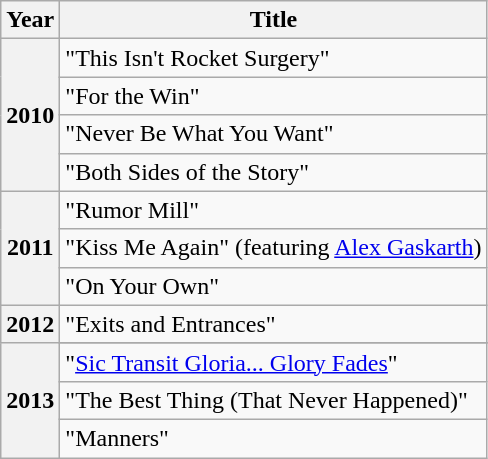<table class="wikitable plainrowheaders">
<tr>
<th scope="col">Year</th>
<th scope="col">Title</th>
</tr>
<tr>
<th scope="row" rowspan="4">2010</th>
<td>"This Isn't Rocket Surgery"</td>
</tr>
<tr>
<td>"For the Win"</td>
</tr>
<tr>
<td>"Never Be What You Want"</td>
</tr>
<tr>
<td>"Both Sides of the Story"</td>
</tr>
<tr>
<th scope="row" rowspan="3">2011</th>
<td>"Rumor Mill"</td>
</tr>
<tr>
<td>"Kiss Me Again" (featuring <a href='#'>Alex Gaskarth</a>)</td>
</tr>
<tr>
<td>"On Your Own"</td>
</tr>
<tr>
<th scope="row">2012</th>
<td>"Exits and Entrances"</td>
</tr>
<tr>
<th scope="row" rowspan="4">2013</th>
</tr>
<tr>
<td>"<a href='#'>Sic Transit Gloria... Glory Fades</a>"</td>
</tr>
<tr>
<td>"The Best Thing (That Never Happened)"</td>
</tr>
<tr>
<td>"Manners"</td>
</tr>
</table>
